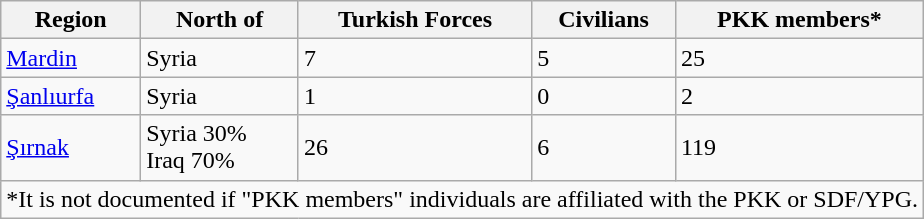<table class="wikitable sortable floatleft">
<tr>
<th>Region</th>
<th>North of</th>
<th>Turkish Forces</th>
<th>Civilians</th>
<th>PKK members*</th>
</tr>
<tr>
<td><a href='#'>Mardin</a></td>
<td>Syria</td>
<td>7</td>
<td>5</td>
<td>25</td>
</tr>
<tr>
<td><a href='#'>Şanlıurfa</a></td>
<td>Syria</td>
<td>1</td>
<td>0</td>
<td>2</td>
</tr>
<tr>
<td><a href='#'>Şırnak</a></td>
<td>Syria 30%<br>Iraq 70%</td>
<td>26</td>
<td>6</td>
<td>119</td>
</tr>
<tr>
<td colspan=5><span>*It is not documented if "PKK members" individuals are affiliated with the PKK or SDF/YPG.</span></td>
</tr>
</table>
